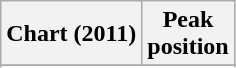<table class="wikitable sortable">
<tr>
<th>Chart (2011)</th>
<th>Peak<br>position</th>
</tr>
<tr>
</tr>
<tr>
</tr>
<tr>
</tr>
<tr>
</tr>
<tr>
</tr>
</table>
